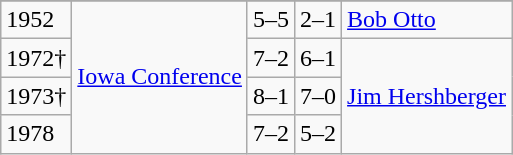<table class="wikitable">
<tr>
</tr>
<tr>
<td>1952</td>
<td rowspan=4><a href='#'>Iowa Conference</a></td>
<td>5–5</td>
<td>2–1</td>
<td><a href='#'>Bob Otto</a></td>
</tr>
<tr>
<td>1972†</td>
<td>7–2</td>
<td>6–1</td>
<td rowspan=3><a href='#'>Jim Hershberger</a></td>
</tr>
<tr>
<td>1973†</td>
<td>8–1</td>
<td>7–0</td>
</tr>
<tr>
<td>1978</td>
<td>7–2</td>
<td>5–2</td>
</tr>
</table>
